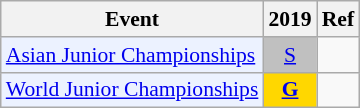<table style='font-size: 90%; text-align:center;' class='wikitable'>
<tr>
<th>Event</th>
<th>2019</th>
<th>Ref</th>
</tr>
<tr>
<td bgcolor="#ECF2FF"; align="left"><a href='#'>Asian Junior Championships</a></td>
<td bgcolor=silver><a href='#'>S</a></td>
<td></td>
</tr>
<tr>
<td bgcolor="#ECF2FF"; align="left"><a href='#'>World Junior Championships</a></td>
<td bgcolor=gold><a href='#'><strong>G</strong></a></td>
<td></td>
</tr>
</table>
